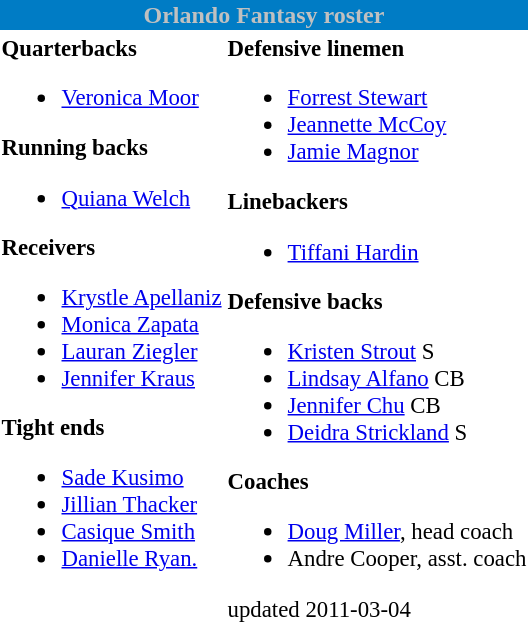<table class="toccolours" style="text-align: left;">
<tr>
<th colspan="7" style="background-color: #007CC5; color:silver; text-align:center">Orlando Fantasy roster</th>
</tr>
<tr>
<td style="font-size: 95%;vertical-align:top;"><strong>Quarterbacks</strong><br><ul><li> <a href='#'>Veronica Moor</a></li></ul><strong>Running backs</strong><ul><li> <a href='#'>Quiana Welch</a></li></ul><strong>Receivers</strong><ul><li> <a href='#'>Krystle Apellaniz</a></li><li> <a href='#'>Monica Zapata</a></li><li> <a href='#'>Lauran Ziegler</a></li><li> <a href='#'>Jennifer Kraus</a></li></ul><strong>Tight ends</strong><ul><li> <a href='#'>Sade Kusimo</a></li><li> <a href='#'>Jillian Thacker</a></li><li> <a href='#'>Casique Smith</a></li><li> <a href='#'>Danielle Ryan.</a></li></ul></td>
<td style="font-size: 95%;vertical-align:top;"><strong>Defensive linemen</strong><br><ul><li> <a href='#'>Forrest Stewart</a></li><li> <a href='#'>Jeannette McCoy</a></li><li> <a href='#'>Jamie Magnor</a></li></ul><strong>Linebackers</strong><ul><li> <a href='#'>Tiffani Hardin</a></li></ul><strong>Defensive backs</strong><ul><li> <a href='#'>Kristen Strout</a> S</li><li> <a href='#'>Lindsay Alfano</a> CB</li><li> <a href='#'>Jennifer Chu</a> CB</li><li> <a href='#'>Deidra Strickland</a> S</li></ul><strong>Coaches</strong><ul><li> <a href='#'>Doug Miller</a>, head coach</li><li> Andre Cooper, asst. coach</li></ul><span></span> updated 2011-03-04<br></td>
</tr>
</table>
